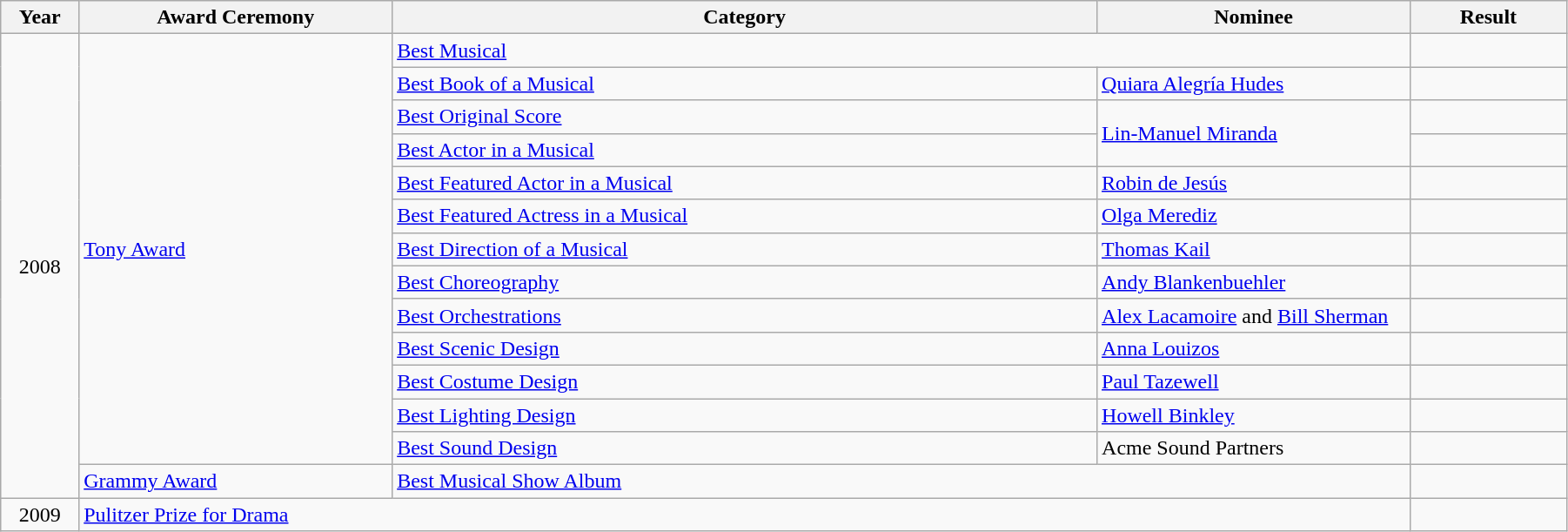<table class="wikitable" width="95%">
<tr>
<th width="5%">Year</th>
<th width="20%">Award Ceremony</th>
<th width="45%">Category</th>
<th width="20%">Nominee</th>
<th width="10%">Result</th>
</tr>
<tr>
<td rowspan="14" align="center">2008</td>
<td rowspan="13"><a href='#'>Tony Award</a></td>
<td colspan="2"><a href='#'>Best Musical</a></td>
<td></td>
</tr>
<tr>
<td><a href='#'>Best Book of a Musical</a></td>
<td><a href='#'>Quiara Alegría Hudes</a></td>
<td></td>
</tr>
<tr>
<td><a href='#'>Best Original Score</a></td>
<td rowspan="2"><a href='#'>Lin-Manuel Miranda</a></td>
<td></td>
</tr>
<tr>
<td><a href='#'>Best Actor in a Musical</a></td>
<td></td>
</tr>
<tr>
<td><a href='#'>Best Featured Actor in a Musical</a></td>
<td><a href='#'>Robin de Jesús</a></td>
<td></td>
</tr>
<tr>
<td><a href='#'>Best Featured Actress in a Musical</a></td>
<td><a href='#'>Olga Merediz</a></td>
<td></td>
</tr>
<tr>
<td><a href='#'>Best Direction of a Musical</a></td>
<td><a href='#'>Thomas Kail</a></td>
<td></td>
</tr>
<tr>
<td><a href='#'>Best Choreography</a></td>
<td><a href='#'>Andy Blankenbuehler</a></td>
<td></td>
</tr>
<tr>
<td><a href='#'>Best Orchestrations</a></td>
<td><a href='#'>Alex Lacamoire</a> and <a href='#'>Bill Sherman</a></td>
<td></td>
</tr>
<tr>
<td><a href='#'>Best Scenic Design</a></td>
<td><a href='#'>Anna Louizos</a></td>
<td></td>
</tr>
<tr>
<td><a href='#'>Best Costume Design</a></td>
<td><a href='#'>Paul Tazewell</a></td>
<td></td>
</tr>
<tr>
<td><a href='#'>Best Lighting Design</a></td>
<td><a href='#'>Howell Binkley</a></td>
<td></td>
</tr>
<tr>
<td><a href='#'>Best Sound Design</a></td>
<td>Acme Sound Partners</td>
<td></td>
</tr>
<tr>
<td><a href='#'>Grammy Award</a></td>
<td colspan="2"><a href='#'>Best Musical Show Album</a></td>
<td></td>
</tr>
<tr>
<td align="center">2009</td>
<td colspan="3"><a href='#'>Pulitzer Prize for Drama</a></td>
<td></td>
</tr>
</table>
